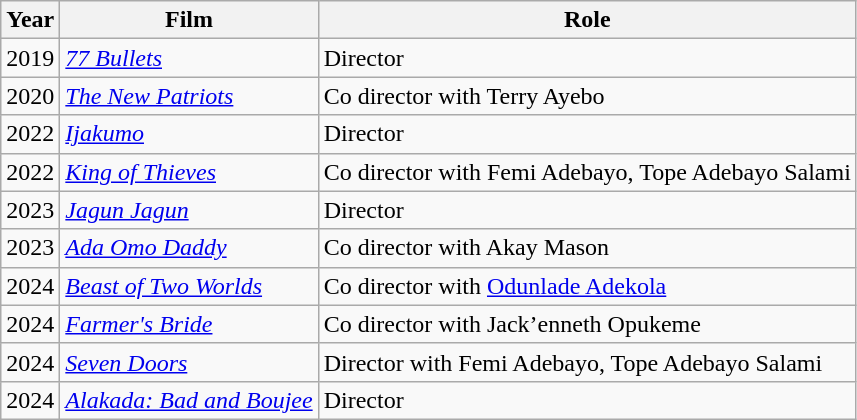<table class="wikitable">
<tr>
<th>Year</th>
<th>Film</th>
<th>Role</th>
</tr>
<tr>
<td>2019</td>
<td><em><a href='#'>77 Bullets</a></em></td>
<td>Director</td>
</tr>
<tr>
<td>2020</td>
<td><em><a href='#'>The New Patriots</a></em></td>
<td>Co director with Terry Ayebo</td>
</tr>
<tr>
<td>2022</td>
<td><em><a href='#'>Ijakumo</a></em></td>
<td>Director</td>
</tr>
<tr>
<td>2022</td>
<td><a href='#'><em>King of Thieves</em></a></td>
<td>Co director with Femi Adebayo, Tope Adebayo Salami</td>
</tr>
<tr>
<td>2023</td>
<td><em><a href='#'>Jagun Jagun</a></em></td>
<td>Director</td>
</tr>
<tr>
<td>2023</td>
<td><em><a href='#'>Ada Omo Daddy</a></em></td>
<td>Co director with Akay Mason</td>
</tr>
<tr>
<td>2024</td>
<td><em><a href='#'>Beast of Two Worlds</a></em></td>
<td>Co director with <a href='#'>Odunlade Adekola</a></td>
</tr>
<tr>
<td>2024</td>
<td><em><a href='#'>Farmer's Bride</a></em></td>
<td>Co director with Jack’enneth Opukeme</td>
</tr>
<tr>
<td>2024</td>
<td><em><a href='#'>Seven Doors</a></em></td>
<td>Director with Femi Adebayo, Tope Adebayo Salami</td>
</tr>
<tr>
<td>2024</td>
<td><em><a href='#'>Alakada: Bad and Boujee</a></em></td>
<td>Director</td>
</tr>
</table>
